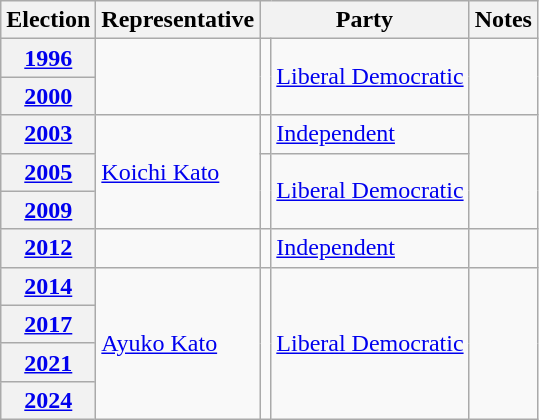<table class=wikitable>
<tr valign=bottom>
<th>Election</th>
<th>Representative</th>
<th colspan="2">Party</th>
<th>Notes</th>
</tr>
<tr>
<th><a href='#'>1996</a></th>
<td rowspan="2"></td>
<td rowspan="2" bgcolor=></td>
<td rowspan="2"><a href='#'> Liberal Democratic</a></td>
<td rowspan="2"></td>
</tr>
<tr>
<th><a href='#'>2000</a></th>
</tr>
<tr>
<th><a href='#'>2003</a></th>
<td rowspan="3"><a href='#'>Koichi Kato</a></td>
<td bgcolor=></td>
<td><a href='#'>Independent</a></td>
<td rowspan="3"></td>
</tr>
<tr>
<th><a href='#'>2005</a></th>
<td rowspan="2" bgcolor=></td>
<td rowspan="2"><a href='#'> Liberal Democratic</a></td>
</tr>
<tr>
<th><a href='#'>2009</a></th>
</tr>
<tr>
<th><a href='#'>2012</a></th>
<td></td>
<td bgcolor=></td>
<td><a href='#'>Independent</a></td>
<td></td>
</tr>
<tr>
<th><a href='#'>2014</a></th>
<td rowspan="4"><a href='#'>Ayuko Kato</a></td>
<td rowspan="4" bgcolor=></td>
<td rowspan="4"><a href='#'> Liberal Democratic</a></td>
<td rowspan="4"></td>
</tr>
<tr>
<th><a href='#'>2017</a></th>
</tr>
<tr>
<th><a href='#'>2021</a></th>
</tr>
<tr>
<th><a href='#'>2024</a></th>
</tr>
</table>
